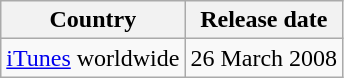<table class="wikitable">
<tr>
<th>Country</th>
<th>Release date</th>
</tr>
<tr>
<td><a href='#'>iTunes</a> worldwide</td>
<td colspan=2>26 March 2008</td>
</tr>
</table>
